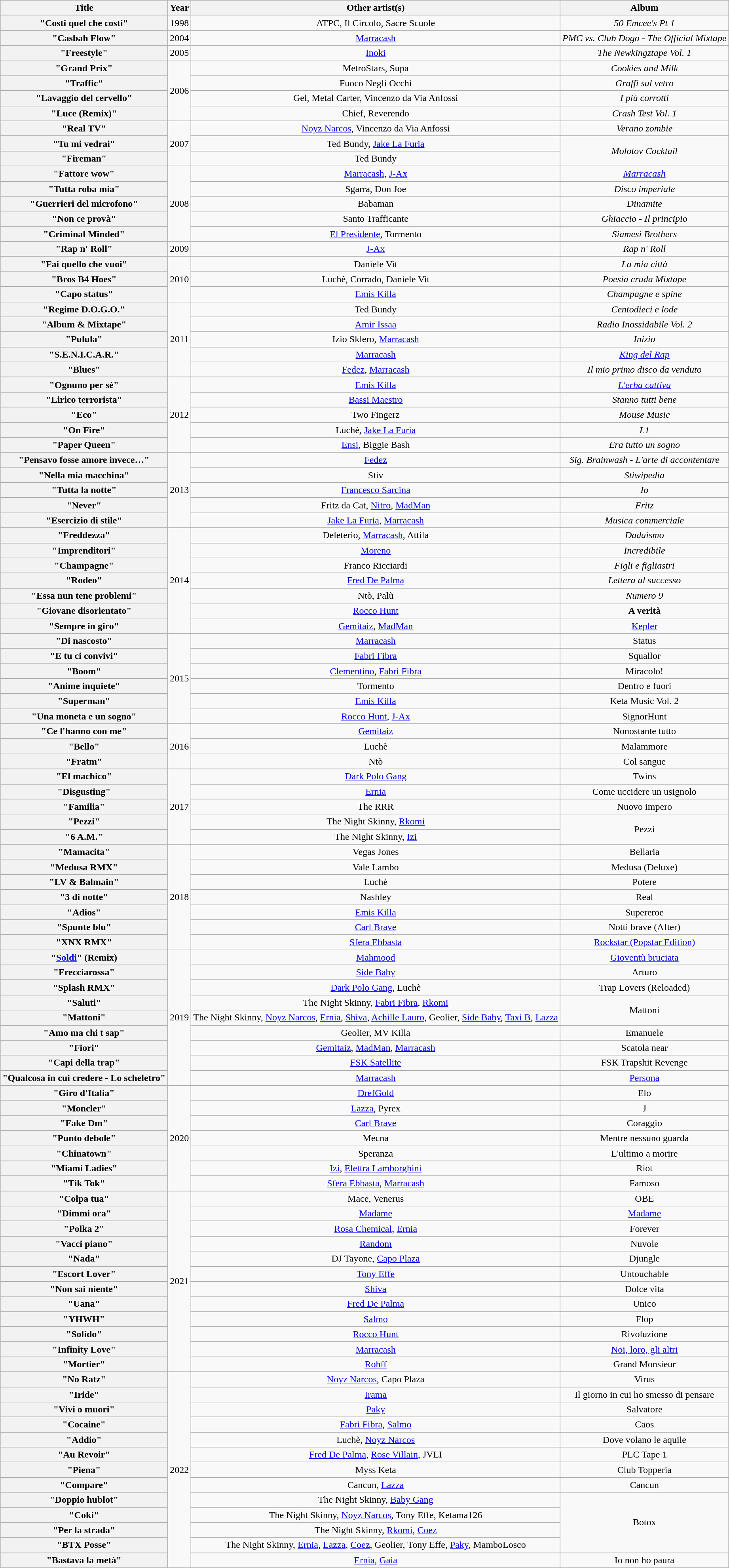<table class="wikitable plainrowheaders" style="text-align:center;">
<tr>
<th>Title</th>
<th>Year</th>
<th>Other artist(s)</th>
<th>Album</th>
</tr>
<tr>
<th scope="row">"Costi quel che costi"</th>
<td>1998</td>
<td>ATPC, Il Circolo, Sacre Scuole</td>
<td><em>50 Emcee's Pt 1</em></td>
</tr>
<tr>
<th scope="row">"Casbah Flow"</th>
<td>2004</td>
<td><a href='#'>Marracash</a></td>
<td><em>PMC vs. Club Dogo - The Official Mixtape</em></td>
</tr>
<tr>
<th scope="row">"Freestyle"</th>
<td>2005</td>
<td><a href='#'>Inoki</a></td>
<td><em>The Newkingztape Vol. 1</em></td>
</tr>
<tr>
<th scope="row">"Grand Prix"</th>
<td rowspan="4">2006</td>
<td>MetroStars, Supa</td>
<td><em>Cookies and Milk</em></td>
</tr>
<tr>
<th scope="row">"Traffic"</th>
<td>Fuoco Negli Occhi</td>
<td><em>Graffi sul vetro</em></td>
</tr>
<tr>
<th scope="row">"Lavaggio del cervello"</th>
<td>Gel, Metal Carter, Vincenzo da Via Anfossi</td>
<td><em>I più corrotti</em></td>
</tr>
<tr>
<th scope="row">"Luce (Remix)"</th>
<td>Chief, Reverendo</td>
<td><em>Crash Test Vol. 1</em></td>
</tr>
<tr>
<th scope="row">"Real TV"</th>
<td rowspan="3">2007</td>
<td><a href='#'>Noyz Narcos</a>, Vincenzo da Via Anfossi</td>
<td><em>Verano zombie</em></td>
</tr>
<tr>
<th scope="row">"Tu mi vedrai"</th>
<td>Ted Bundy, <a href='#'>Jake La Furia</a></td>
<td rowspan="2"><em>Molotov Cocktail</em></td>
</tr>
<tr>
<th scope="row">"Fireman"</th>
<td>Ted Bundy</td>
</tr>
<tr>
<th scope="row">"Fattore wow"</th>
<td rowspan="5">2008</td>
<td><a href='#'>Marracash</a>, <a href='#'>J-Ax</a></td>
<td><em><a href='#'>Marracash</a></em></td>
</tr>
<tr>
<th scope="row">"Tutta roba mia"</th>
<td>Sgarra, Don Joe</td>
<td><em>Disco imperiale</em></td>
</tr>
<tr>
<th scope="row">"Guerrieri del microfono"</th>
<td>Babaman</td>
<td><em>Dinamite</em></td>
</tr>
<tr>
<th scope="row">"Non ce provà"</th>
<td>Santo Trafficante</td>
<td><em>Ghiaccio - Il principio</em></td>
</tr>
<tr>
<th scope="row">"Criminal Minded"</th>
<td><a href='#'>El Presidente</a>, Tormento</td>
<td><em>Siamesi Brothers</em></td>
</tr>
<tr>
<th scope="row">"Rap n' Roll"</th>
<td>2009</td>
<td><a href='#'>J-Ax</a></td>
<td><em>Rap n' Roll</em></td>
</tr>
<tr>
<th scope="row">"Fai quello che vuoi"</th>
<td rowspan="3">2010</td>
<td>Daniele Vit</td>
<td><em>La mia città</em></td>
</tr>
<tr>
<th scope="row">"Bros B4 Hoes"</th>
<td>Luchè, Corrado, Daniele Vit</td>
<td><em>Poesia cruda Mixtape</em></td>
</tr>
<tr>
<th scope="row">"Capo status"</th>
<td><a href='#'>Emis Killa</a></td>
<td><em>Champagne e spine</em></td>
</tr>
<tr>
<th scope="row">"Regime D.O.G.O."</th>
<td rowspan="5">2011</td>
<td>Ted Bundy</td>
<td><em>Centodieci e lode</em></td>
</tr>
<tr>
<th scope="row">"Album & Mixtape"</th>
<td><a href='#'>Amir Issaa</a></td>
<td><em>Radio Inossidabile Vol. 2</em></td>
</tr>
<tr>
<th scope="row">"Pulula"</th>
<td>Izio Sklero, <a href='#'>Marracash</a></td>
<td><em>Inizio</em></td>
</tr>
<tr>
<th scope="row">"S.E.N.I.C.A.R."</th>
<td><a href='#'>Marracash</a></td>
<td><em><a href='#'>King del Rap</a></em></td>
</tr>
<tr>
<th scope="row">"Blues"</th>
<td><a href='#'>Fedez</a>, <a href='#'>Marracash</a></td>
<td><em>Il mio primo disco da venduto</em></td>
</tr>
<tr>
<th scope="row">"Ognuno per sé"</th>
<td rowspan="5">2012</td>
<td><a href='#'>Emis Killa</a></td>
<td><em><a href='#'>L'erba cattiva</a></em></td>
</tr>
<tr>
<th scope="row">"Lirico terrorista"</th>
<td><a href='#'>Bassi Maestro</a></td>
<td><em>Stanno tutti bene</em></td>
</tr>
<tr>
<th scope="row">"Eco"</th>
<td>Two Fingerz</td>
<td><em>Mouse Music</em></td>
</tr>
<tr>
<th scope="row">"On Fire"</th>
<td>Luchè, <a href='#'>Jake La Furia</a></td>
<td><em>L1</em></td>
</tr>
<tr>
<th scope="row">"Paper Queen"</th>
<td><a href='#'>Ensi</a>, Biggie Bash</td>
<td><em>Era tutto un sogno</em></td>
</tr>
<tr>
<th scope="row">"Pensavo fosse amore invece…"</th>
<td rowspan="5">2013</td>
<td><a href='#'>Fedez</a></td>
<td><em>Sig. Brainwash - L'arte di accontentare</em></td>
</tr>
<tr>
<th scope="row">"Nella mia macchina"</th>
<td>Stiv</td>
<td><em>Stiwipedia</em></td>
</tr>
<tr>
<th scope="row">"Tutta la notte"</th>
<td><a href='#'>Francesco Sarcina</a></td>
<td><em>Io</em></td>
</tr>
<tr>
<th scope="row">"Never"</th>
<td>Fritz da Cat, <a href='#'>Nitro</a>, <a href='#'>MadMan</a></td>
<td><em>Fritz</em></td>
</tr>
<tr>
<th scope="row">"Esercizio di stile"</th>
<td><a href='#'>Jake La Furia</a>, <a href='#'>Marracash</a></td>
<td><em>Musica commerciale</em></td>
</tr>
<tr>
<th scope="row">"Freddezza"</th>
<td rowspan="7">2014</td>
<td>Deleterio, <a href='#'>Marracash</a>, Attila</td>
<td><em>Dadaismo</em></td>
</tr>
<tr>
<th scope="row">"Imprenditori"</th>
<td><a href='#'>Moreno</a></td>
<td><em>Incredibile</em></td>
</tr>
<tr>
<th scope="row">"Champagne"</th>
<td>Franco Ricciardi</td>
<td><em>Figli e figliastri</em></td>
</tr>
<tr>
<th scope="row">"Rodeo"</th>
<td><a href='#'>Fred De Palma</a></td>
<td><em>Lettera al successo</em></td>
</tr>
<tr>
<th scope="row">"Essa nun tene problemi"</th>
<td>Ntò, Palù</td>
<td><em>Numero 9</em></td>
</tr>
<tr>
<th scope="row">"Giovane disorientato"</th>
<td><a href='#'>Rocco Hunt</a></td>
<td><strong>A verità<em></td>
</tr>
<tr>
<th scope="row">"Sempre in giro"</th>
<td><a href='#'>Gemitaiz</a>, <a href='#'>MadMan</a></td>
<td></em><a href='#'>Kepler</a><em></td>
</tr>
<tr>
<th scope="row">"Di nascosto"</th>
<td rowspan="6">2015</td>
<td><a href='#'>Marracash</a></td>
<td></em>Status<em></td>
</tr>
<tr>
<th scope="row">"E tu ci convivi"</th>
<td><a href='#'>Fabri Fibra</a></td>
<td></em>Squallor<em></td>
</tr>
<tr>
<th scope="row">"Boom"</th>
<td><a href='#'>Clementino</a>, <a href='#'>Fabri Fibra</a></td>
<td></em>Miracolo!<em></td>
</tr>
<tr>
<th scope="row">"Anime inquiete"</th>
<td>Tormento</td>
<td></em>Dentro e fuori<em></td>
</tr>
<tr>
<th scope="row">"Superman"</th>
<td><a href='#'>Emis Killa</a></td>
<td></em>Keta Music Vol. 2<em></td>
</tr>
<tr>
<th scope="row">"Una moneta e un sogno"</th>
<td><a href='#'>Rocco Hunt</a>, <a href='#'>J-Ax</a></td>
<td></em>SignorHunt<em></td>
</tr>
<tr>
<th scope="row">"Ce l'hanno con me"</th>
<td rowspan="3">2016</td>
<td><a href='#'>Gemitaiz</a></td>
<td></em>Nonostante tutto<em></td>
</tr>
<tr>
<th scope="row">"Bello"</th>
<td>Luchè</td>
<td></em>Malammore<em></td>
</tr>
<tr>
<th scope="row">"Fratm"</th>
<td>Ntò</td>
<td></em>Col sangue<em></td>
</tr>
<tr>
<th scope="row">"El machico"</th>
<td rowspan="5">2017</td>
<td><a href='#'>Dark Polo Gang</a></td>
<td></em>Twins<em></td>
</tr>
<tr>
<th scope="row">"Disgusting"</th>
<td><a href='#'>Ernia</a></td>
<td></em>Come uccidere un usignolo<em></td>
</tr>
<tr>
<th scope="row">"Familia"</th>
<td>The RRR</td>
<td></em>Nuovo impero<em></td>
</tr>
<tr>
<th scope="row">"Pezzi"</th>
<td>The Night Skinny, <a href='#'>Rkomi</a></td>
<td rowspan="2"></em>Pezzi<em></td>
</tr>
<tr>
<th scope="row">"6 A.M."</th>
<td>The Night Skinny, <a href='#'>Izi</a></td>
</tr>
<tr>
<th scope="row">"Mamacita"</th>
<td rowspan="7">2018</td>
<td>Vegas Jones</td>
<td></em>Bellaria<em></td>
</tr>
<tr>
<th scope="row">"Medusa RMX"</th>
<td>Vale Lambo</td>
<td></em>Medusa (Deluxe)<em></td>
</tr>
<tr>
<th scope="row">"LV & Balmain"</th>
<td>Luchè</td>
<td></em>Potere<em></td>
</tr>
<tr>
<th scope="row">"3 di notte"</th>
<td>Nashley</td>
<td></em>Real<em></td>
</tr>
<tr>
<th scope="row">"Adios"</th>
<td><a href='#'>Emis Killa</a></td>
<td></em>Supereroe<em></td>
</tr>
<tr>
<th scope="row">"Spunte blu"</th>
<td><a href='#'>Carl Brave</a></td>
<td></em>Notti brave (After)<em></td>
</tr>
<tr>
<th scope="row">"XNX RMX"</th>
<td><a href='#'>Sfera Ebbasta</a></td>
<td></em><a href='#'>Rockstar (Popstar Edition)</a><em></td>
</tr>
<tr>
<th scope="row">"<a href='#'>Soldi</a>" (Remix)</th>
<td rowspan="9">2019</td>
<td><a href='#'>Mahmood</a></td>
<td></em><a href='#'>Gioventù bruciata</a><em></td>
</tr>
<tr>
<th scope="row">"Frecciarossa"</th>
<td><a href='#'>Side Baby</a></td>
<td></em>Arturo<em></td>
</tr>
<tr>
<th scope="row">"Splash RMX"</th>
<td><a href='#'>Dark Polo Gang</a>, Luchè</td>
<td></em>Trap Lovers (Reloaded)<em></td>
</tr>
<tr>
<th scope="row">"Saluti"</th>
<td>The Night Skinny, <a href='#'>Fabri Fibra</a>, <a href='#'>Rkomi</a></td>
<td rowspan="2"></em>Mattoni<em></td>
</tr>
<tr>
<th scope="row">"Mattoni"</th>
<td>The Night Skinny, <a href='#'>Noyz Narcos</a>, <a href='#'>Ernia</a>, <a href='#'>Shiva</a>, <a href='#'>Achille Lauro</a>, Geolier, <a href='#'>Side Baby</a>, <a href='#'>Taxi B</a>, <a href='#'>Lazza</a></td>
</tr>
<tr>
<th scope="row">"Amo ma chi t sap"</th>
<td>Geolier, MV Killa</td>
<td></em>Emanuele<em></td>
</tr>
<tr>
<th scope="row">"Fiori"</th>
<td><a href='#'>Gemitaiz</a>, <a href='#'>MadMan</a>, <a href='#'>Marracash</a></td>
<td></em>Scatola near<em></td>
</tr>
<tr>
<th scope="row">"Capi della trap"</th>
<td><a href='#'>FSK Satellite</a></td>
<td></em>FSK Trapshit Revenge<em></td>
</tr>
<tr>
<th scope="row">"Qualcosa in cui credere - Lo scheletro"</th>
<td><a href='#'>Marracash</a></td>
<td></em><a href='#'>Persona</a><em></td>
</tr>
<tr>
<th scope="row">"Giro d'Italia"</th>
<td rowspan="7">2020</td>
<td><a href='#'>DrefGold</a></td>
<td></em>Elo<em></td>
</tr>
<tr>
<th scope="row">"Moncler"</th>
<td><a href='#'>Lazza</a>, Pyrex</td>
<td></em>J<em></td>
</tr>
<tr>
<th scope="row">"Fake Dm"</th>
<td><a href='#'>Carl Brave</a></td>
<td></em>Coraggio<em></td>
</tr>
<tr>
<th scope="row">"Punto debole"</th>
<td>Mecna</td>
<td></em>Mentre nessuno guarda<em></td>
</tr>
<tr>
<th scope="row">"Chinatown"</th>
<td>Speranza</td>
<td></em>L'ultimo a morire<em></td>
</tr>
<tr>
<th scope="row">"Miami Ladies"</th>
<td><a href='#'>Izi</a>, <a href='#'>Elettra Lamborghini</a></td>
<td></em>Riot<em></td>
</tr>
<tr>
<th scope="row">"Tik Tok"</th>
<td><a href='#'>Sfera Ebbasta</a>, <a href='#'>Marracash</a></td>
<td></em>Famoso<em></td>
</tr>
<tr>
<th scope="row">"Colpa tua"</th>
<td rowspan="12">2021</td>
<td>Mace, Venerus</td>
<td></em>OBE<em></td>
</tr>
<tr>
<th scope="row">"Dimmi ora"</th>
<td><a href='#'>Madame</a></td>
<td></em><a href='#'>Madame</a><em></td>
</tr>
<tr>
<th scope="row">"Polka 2"</th>
<td><a href='#'>Rosa Chemical</a>, <a href='#'>Ernia</a></td>
<td></em>Forever<em></td>
</tr>
<tr>
<th scope="row">"Vacci piano"</th>
<td><a href='#'>Random</a></td>
<td></em>Nuvole<em></td>
</tr>
<tr>
<th scope="row">"Nada"</th>
<td>DJ Tayone, <a href='#'>Capo Plaza</a></td>
<td></em>Djungle<em></td>
</tr>
<tr>
<th scope="row">"Escort Lover"</th>
<td><a href='#'>Tony Effe</a></td>
<td></em>Untouchable<em></td>
</tr>
<tr>
<th scope="row">"Non sai niente"</th>
<td><a href='#'>Shiva</a></td>
<td></em>Dolce vita<em></td>
</tr>
<tr>
<th scope="row">"Uana"</th>
<td><a href='#'>Fred De Palma</a></td>
<td></em>Unico<em></td>
</tr>
<tr>
<th scope="row">"YHWH"</th>
<td><a href='#'>Salmo</a></td>
<td></em>Flop<em></td>
</tr>
<tr>
<th scope="row">"Solido"</th>
<td><a href='#'>Rocco Hunt</a></td>
<td></em>Rivoluzione<em></td>
</tr>
<tr>
<th scope="row">"Infinity Love"</th>
<td><a href='#'>Marracash</a></td>
<td></em><a href='#'>Noi, loro, gli altri</a><em></td>
</tr>
<tr>
<th scope="row">"Mortier"</th>
<td><a href='#'>Rohff</a></td>
<td></em>Grand Monsieur<em></td>
</tr>
<tr>
<th scope="row">"No Ratz"</th>
<td rowspan="13">2022</td>
<td><a href='#'>Noyz Narcos</a>, Capo Plaza</td>
<td></em>Virus<em></td>
</tr>
<tr>
<th scope="row">"Iride"</th>
<td><a href='#'>Irama</a></td>
<td></em>Il giorno in cui ho smesso di pensare<em></td>
</tr>
<tr>
<th scope="row">"Vivi o muori"</th>
<td><a href='#'>Paky</a></td>
<td></em>Salvatore<em></td>
</tr>
<tr>
<th scope="row">"Cocaine"</th>
<td><a href='#'>Fabri Fibra</a>, <a href='#'>Salmo</a></td>
<td></em>Caos<em></td>
</tr>
<tr>
<th scope="row">"Addio"</th>
<td>Luchè, <a href='#'>Noyz Narcos</a></td>
<td></em>Dove volano le aquile<em></td>
</tr>
<tr>
<th scope="row">"Au Revoir"</th>
<td><a href='#'>Fred De Palma</a>, <a href='#'>Rose Villain</a>, JVLI</td>
<td></em>PLC Tape 1<em></td>
</tr>
<tr>
<th scope="row">"Piena"</th>
<td>Myss Keta</td>
<td></em>Club Topperia<em></td>
</tr>
<tr>
<th scope="row">"Compare"</th>
<td>Cancun, <a href='#'>Lazza</a></td>
<td></em>Cancun<em></td>
</tr>
<tr>
<th scope="row">"Doppio hublot"</th>
<td>The Night Skinny, <a href='#'>Baby Gang</a></td>
<td rowspan="4"></em>Botox<em></td>
</tr>
<tr>
<th scope="row">"Coki"</th>
<td>The Night Skinny, <a href='#'>Noyz Narcos</a>, Tony Effe, Ketama126</td>
</tr>
<tr>
<th scope="row">"Per la strada"</th>
<td>The Night Skinny, <a href='#'>Rkomi</a>, <a href='#'>Coez</a></td>
</tr>
<tr>
<th scope="row">"BTX Posse"</th>
<td>The Night Skinny, <a href='#'>Ernia</a>, <a href='#'>Lazza</a>, <a href='#'>Coez</a>, Geolier, Tony Effe, <a href='#'>Paky</a>, MamboLosco</td>
</tr>
<tr>
<th scope="row">"Bastava la metà"</th>
<td><a href='#'>Ernia</a>, <a href='#'>Gaia</a></td>
<td></em>Io non ho paura<em></td>
</tr>
</table>
